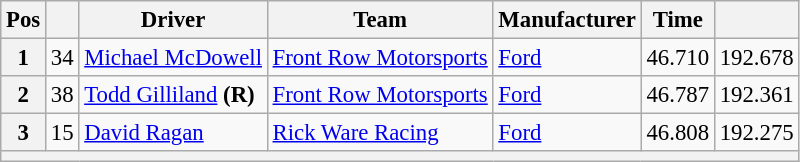<table class="wikitable" style="font-size:95%">
<tr>
<th>Pos</th>
<th></th>
<th>Driver</th>
<th>Team</th>
<th>Manufacturer</th>
<th>Time</th>
<th></th>
</tr>
<tr>
<th>1</th>
<td>34</td>
<td><a href='#'>Michael McDowell</a></td>
<td><a href='#'>Front Row Motorsports</a></td>
<td><a href='#'>Ford</a></td>
<td>46.710</td>
<td>192.678</td>
</tr>
<tr>
<th>2</th>
<td>38</td>
<td><a href='#'>Todd Gilliland</a> <strong>(R)</strong></td>
<td><a href='#'>Front Row Motorsports</a></td>
<td><a href='#'>Ford</a></td>
<td>46.787</td>
<td>192.361</td>
</tr>
<tr>
<th>3</th>
<td>15</td>
<td><a href='#'>David Ragan</a></td>
<td><a href='#'>Rick Ware Racing</a></td>
<td><a href='#'>Ford</a></td>
<td>46.808</td>
<td>192.275</td>
</tr>
<tr>
<th colspan="7"></th>
</tr>
</table>
